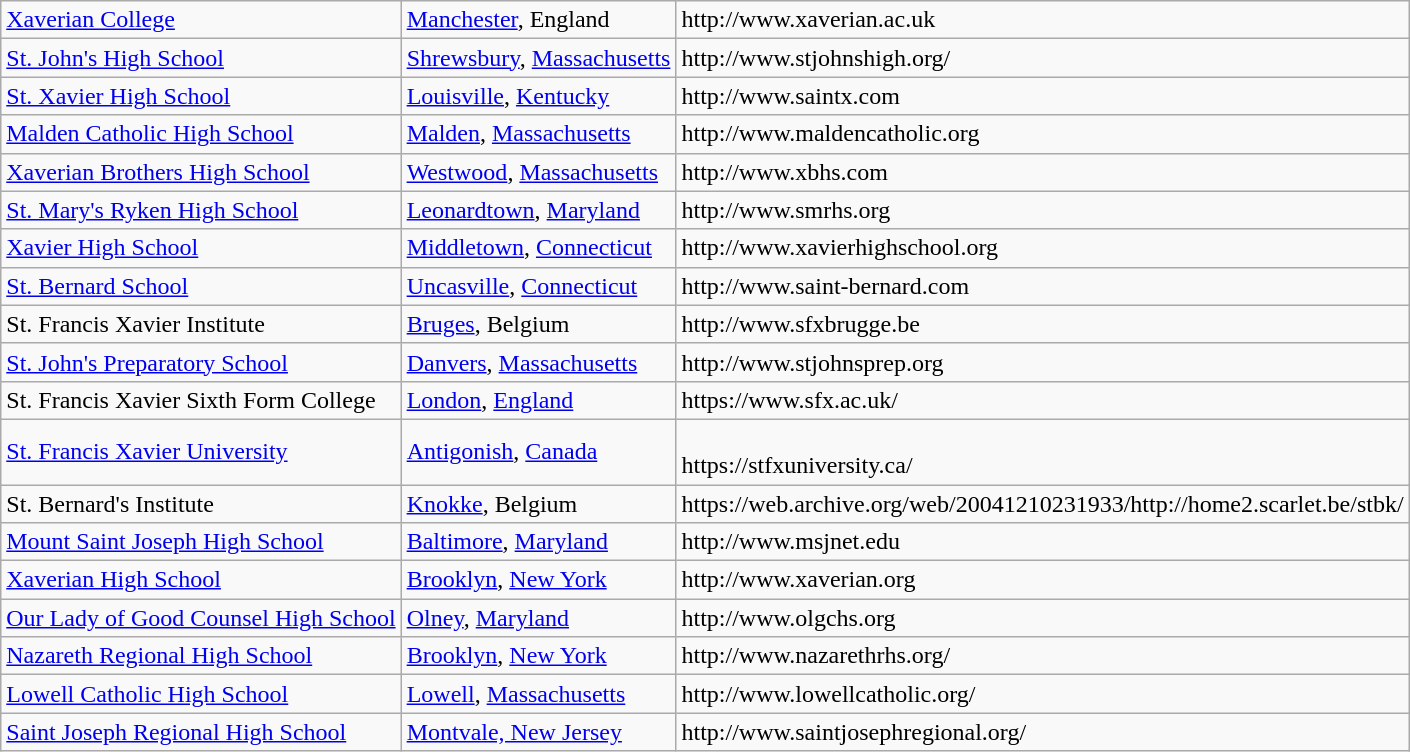<table class=wikitable>
<tr>
<td><a href='#'>Xaverian College</a></td>
<td><a href='#'>Manchester</a>, England</td>
<td>http://www.xaverian.ac.uk</td>
</tr>
<tr>
<td><a href='#'>St. John's High School</a></td>
<td><a href='#'>Shrewsbury</a>, <a href='#'>Massachusetts</a></td>
<td>http://www.stjohnshigh.org/</td>
</tr>
<tr>
<td><a href='#'>St. Xavier High School</a></td>
<td><a href='#'>Louisville</a>, <a href='#'>Kentucky</a></td>
<td>http://www.saintx.com</td>
</tr>
<tr>
<td><a href='#'>Malden Catholic High School</a></td>
<td><a href='#'>Malden</a>, <a href='#'>Massachusetts</a></td>
<td>http://www.maldencatholic.org</td>
</tr>
<tr>
<td><a href='#'>Xaverian Brothers High School</a></td>
<td><a href='#'>Westwood</a>, <a href='#'>Massachusetts</a></td>
<td>http://www.xbhs.com</td>
</tr>
<tr>
<td><a href='#'>St. Mary's Ryken High School</a></td>
<td><a href='#'>Leonardtown</a>, <a href='#'>Maryland</a></td>
<td>http://www.smrhs.org</td>
</tr>
<tr>
<td><a href='#'>Xavier High School</a></td>
<td><a href='#'>Middletown</a>, <a href='#'>Connecticut</a></td>
<td>http://www.xavierhighschool.org</td>
</tr>
<tr>
<td><a href='#'>St. Bernard School</a></td>
<td><a href='#'>Uncasville</a>, <a href='#'>Connecticut</a></td>
<td>http://www.saint-bernard.com</td>
</tr>
<tr>
<td>St. Francis Xavier Institute</td>
<td><a href='#'>Bruges</a>, Belgium</td>
<td>http://www.sfxbrugge.be</td>
</tr>
<tr>
<td><a href='#'>St. John's Preparatory School</a></td>
<td><a href='#'>Danvers</a>, <a href='#'>Massachusetts</a></td>
<td>http://www.stjohnsprep.org</td>
</tr>
<tr>
<td>St. Francis Xavier Sixth Form College</td>
<td><a href='#'>London</a>, <a href='#'>England</a></td>
<td>https://www.sfx.ac.uk/</td>
</tr>
<tr>
<td><a href='#'>St. Francis Xavier University</a></td>
<td><a href='#'>Antigonish</a>, <a href='#'>Canada</a></td>
<td><br>https://stfxuniversity.ca/</td>
</tr>
<tr>
<td>St. Bernard's Institute</td>
<td><a href='#'>Knokke</a>, Belgium</td>
<td>https://web.archive.org/web/20041210231933/http://home2.scarlet.be/stbk/</td>
</tr>
<tr>
<td><a href='#'>Mount Saint Joseph High School</a></td>
<td><a href='#'>Baltimore</a>, <a href='#'>Maryland</a></td>
<td>http://www.msjnet.edu</td>
</tr>
<tr>
<td><a href='#'>Xaverian High School</a></td>
<td><a href='#'>Brooklyn</a>, <a href='#'>New York</a></td>
<td>http://www.xaverian.org</td>
</tr>
<tr>
<td><a href='#'>Our Lady of Good Counsel High School</a></td>
<td><a href='#'>Olney</a>, <a href='#'>Maryland</a></td>
<td>http://www.olgchs.org</td>
</tr>
<tr>
<td><a href='#'>Nazareth Regional High School</a></td>
<td><a href='#'>Brooklyn</a>, <a href='#'>New York</a></td>
<td>http://www.nazarethrhs.org/</td>
</tr>
<tr>
<td><a href='#'>Lowell Catholic High School</a></td>
<td><a href='#'>Lowell</a>, <a href='#'>Massachusetts</a></td>
<td>http://www.lowellcatholic.org/</td>
</tr>
<tr>
<td><a href='#'>Saint Joseph Regional High School</a></td>
<td><a href='#'>Montvale, New Jersey</a></td>
<td>http://www.saintjosephregional.org/</td>
</tr>
</table>
